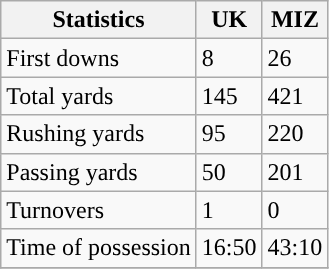<table class="wikitable" style="float: left;">
<tr>
<th>Statistics</th>
<th>UK</th>
<th>MIZ</th>
</tr>
<tr>
<td>First downs</td>
<td>8</td>
<td>26</td>
</tr>
<tr>
<td>Total yards</td>
<td>145</td>
<td>421</td>
</tr>
<tr>
<td>Rushing yards</td>
<td>95</td>
<td>220</td>
</tr>
<tr>
<td>Passing yards</td>
<td>50</td>
<td>201</td>
</tr>
<tr>
<td>Turnovers</td>
<td>1</td>
<td>0</td>
</tr>
<tr>
<td>Time of possession</td>
<td>16:50</td>
<td>43:10</td>
</tr>
<tr>
</tr>
</table>
